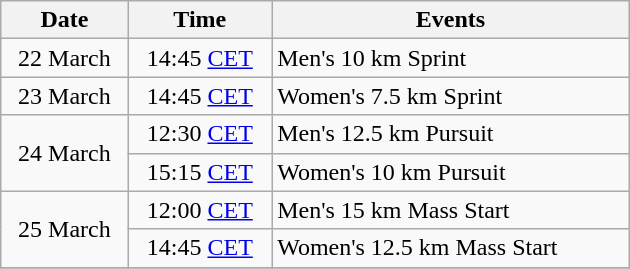<table class="wikitable" style="text-align: center" width="420">
<tr>
<th>Date</th>
<th>Time</th>
<th>Events</th>
</tr>
<tr>
<td>22 March</td>
<td>14:45 <a href='#'>CET</a></td>
<td style="text-align: left">Men's 10 km Sprint</td>
</tr>
<tr>
<td>23 March</td>
<td>14:45 <a href='#'>CET</a></td>
<td style="text-align: left">Women's 7.5 km Sprint</td>
</tr>
<tr>
<td rowspan="2">24 March</td>
<td>12:30 <a href='#'>CET</a></td>
<td style="text-align: left">Men's 12.5 km Pursuit</td>
</tr>
<tr>
<td>15:15 <a href='#'>CET</a></td>
<td style="text-align: left">Women's 10 km Pursuit</td>
</tr>
<tr>
<td rowspan="2">25 March</td>
<td>12:00 <a href='#'>CET</a></td>
<td style="text-align: left">Men's 15 km Mass Start</td>
</tr>
<tr>
<td>14:45 <a href='#'>CET</a></td>
<td style="text-align: left">Women's 12.5 km Mass Start</td>
</tr>
<tr>
</tr>
</table>
